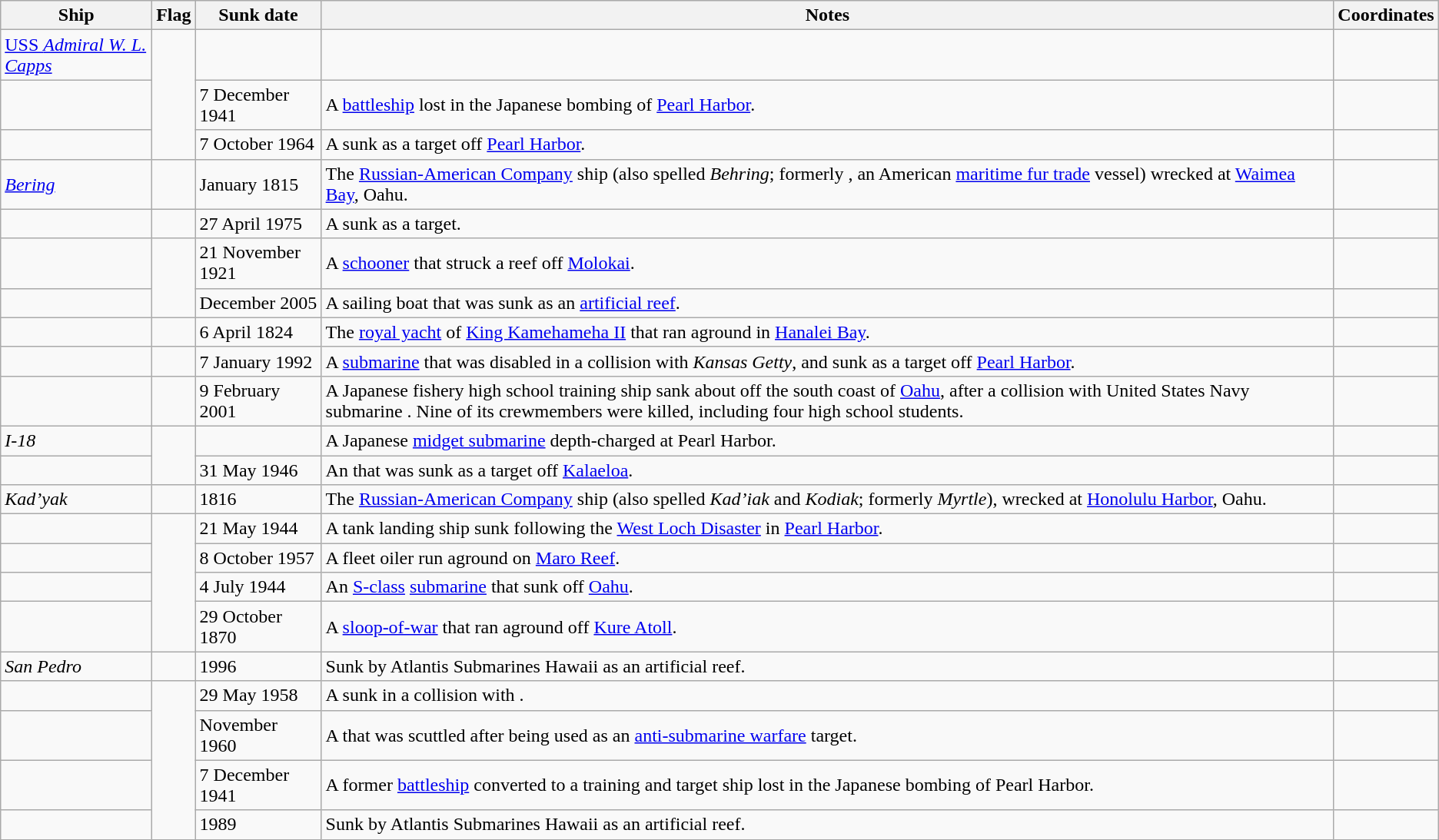<table class="wikitable">
<tr>
<th>Ship</th>
<th>Flag</th>
<th>Sunk date</th>
<th>Notes</th>
<th>Coordinates</th>
</tr>
<tr>
<td><a href='#'>USS <em>Admiral W. L. Capps</em></a></td>
<td rowspan="3"></td>
<td></td>
<td></td>
<td></td>
</tr>
<tr>
<td></td>
<td>7 December 1941</td>
<td>A <a href='#'>battleship</a> lost in the Japanese bombing of <a href='#'>Pearl Harbor</a>.</td>
<td></td>
</tr>
<tr>
<td></td>
<td>7 October 1964</td>
<td>A  sunk as a target off <a href='#'>Pearl Harbor</a>.</td>
<td></td>
</tr>
<tr>
<td><em><a href='#'>Bering</a></em></td>
<td></td>
<td>January 1815</td>
<td>The <a href='#'>Russian-American Company</a> ship (also spelled <em>Behring</em>; formerly , an American <a href='#'>maritime fur trade</a> vessel) wrecked at <a href='#'>Waimea Bay</a>, Oahu.</td>
<td></td>
</tr>
<tr>
<td></td>
<td></td>
<td>27 April 1975</td>
<td>A  sunk as a target.</td>
<td></td>
</tr>
<tr>
<td></td>
<td rowspan="2"></td>
<td>21 November 1921</td>
<td>A <a href='#'>schooner</a> that struck a reef off <a href='#'>Molokai</a>.</td>
<td></td>
</tr>
<tr>
<td></td>
<td>December 2005</td>
<td>A sailing boat that was sunk as an <a href='#'>artificial reef</a>.</td>
<td></td>
</tr>
<tr>
<td></td>
<td></td>
<td>6 April 1824</td>
<td>The <a href='#'>royal yacht</a> of <a href='#'>King Kamehameha II</a> that ran aground in <a href='#'>Hanalei Bay</a>.</td>
<td></td>
</tr>
<tr>
<td></td>
<td></td>
<td>7 January 1992</td>
<td>A <a href='#'>submarine</a> that was disabled in a collision with <em>Kansas Getty</em>, and sunk as a target off <a href='#'>Pearl Harbor</a>.</td>
<td></td>
</tr>
<tr>
<td></td>
<td></td>
<td>9 February 2001</td>
<td>A Japanese fishery high school training ship sank about  off the south coast of <a href='#'>Oahu</a>, after a collision with United States Navy submarine . Nine of its crewmembers were killed, including four high school students.</td>
<td></td>
</tr>
<tr>
<td><em>I-18</em></td>
<td rowspan="2"></td>
<td></td>
<td>A Japanese <a href='#'>midget submarine</a> depth-charged at Pearl Harbor.</td>
<td></td>
</tr>
<tr>
<td></td>
<td>31 May 1946</td>
<td>An  that was sunk as a target off <a href='#'>Kalaeloa</a>.</td>
<td></td>
</tr>
<tr>
<td><em>Kad’yak</em></td>
<td></td>
<td>1816</td>
<td>The <a href='#'>Russian-American Company</a> ship (also spelled <em>Kad’iak</em> and <em>Kodiak</em>; formerly <em>Myrtle</em>), wrecked at <a href='#'>Honolulu Harbor</a>, Oahu.</td>
<td></td>
</tr>
<tr>
<td></td>
<td rowspan="4"></td>
<td>21 May 1944</td>
<td>A tank landing ship sunk following the <a href='#'>West Loch Disaster</a> in <a href='#'>Pearl Harbor</a>.</td>
<td></td>
</tr>
<tr>
<td></td>
<td>8 October 1957</td>
<td>A fleet oiler run aground on <a href='#'>Maro Reef</a>.</td>
<td></td>
</tr>
<tr>
<td></td>
<td>4 July 1944</td>
<td>An <a href='#'>S-class</a> <a href='#'>submarine</a> that sunk off <a href='#'>Oahu</a>.</td>
<td></td>
</tr>
<tr>
<td></td>
<td>29 October 1870</td>
<td>A <a href='#'>sloop-of-war</a> that ran aground off <a href='#'>Kure Atoll</a>.</td>
<td></td>
</tr>
<tr>
<td><em>San Pedro</em></td>
<td></td>
<td>1996</td>
<td>Sunk by Atlantis Submarines Hawaii as an artificial reef.</td>
<td></td>
</tr>
<tr>
<td></td>
<td rowspan="4"></td>
<td>29 May 1958</td>
<td>A  sunk in a collision with .</td>
<td></td>
</tr>
<tr>
<td></td>
<td>November 1960</td>
<td>A  that was scuttled after being used as an <a href='#'>anti-submarine warfare</a> target.</td>
<td></td>
</tr>
<tr>
<td></td>
<td>7 December 1941</td>
<td>A former <a href='#'>battleship</a> converted to a training and target ship lost in the Japanese bombing of Pearl Harbor.</td>
<td></td>
</tr>
<tr>
<td></td>
<td>1989</td>
<td>Sunk by Atlantis Submarines Hawaii as an artificial reef.</td>
<td></td>
</tr>
</table>
